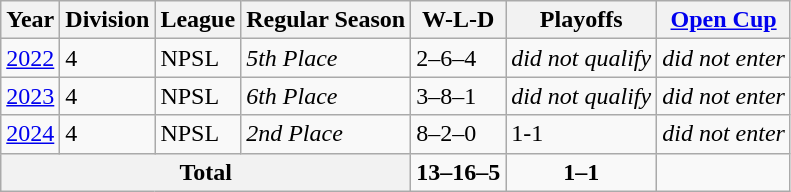<table class="wikitable">
<tr>
<th>Year</th>
<th>Division</th>
<th>League</th>
<th>Regular Season</th>
<th>W-L-D</th>
<th>Playoffs</th>
<th><a href='#'>Open Cup</a></th>
</tr>
<tr>
<td><a href='#'>2022</a></td>
<td>4</td>
<td>NPSL</td>
<td><em>5th Place</em></td>
<td>2–6–4</td>
<td><em>did not qualify</em></td>
<td><em>did not enter</em></td>
</tr>
<tr>
<td><a href='#'>2023</a></td>
<td>4</td>
<td>NPSL</td>
<td><em>6th Place</em></td>
<td>3–8–1</td>
<td><em>did not qualify</em></td>
<td><em>did not enter</em></td>
</tr>
<tr>
<td><a href='#'>2024</a></td>
<td>4</td>
<td>NPSL</td>
<td><em>2nd Place</em></td>
<td>8–2–0</td>
<td>1-1</td>
<td><em>did not enter</em></td>
</tr>
<tr>
<th align="center" rowSpan="1" colSpan="4">Total</th>
<td><strong>13–16–5</strong></td>
<td align="center"><strong>1–1</strong></td>
<td><strong><br></strong></td>
</tr>
</table>
